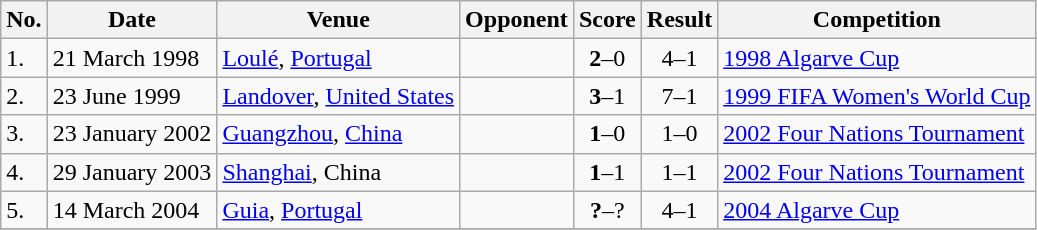<table class="wikitable">
<tr>
<th>No.</th>
<th>Date</th>
<th>Venue</th>
<th>Opponent</th>
<th>Score</th>
<th>Result</th>
<th>Competition</th>
</tr>
<tr>
<td>1.</td>
<td>21 March 1998</td>
<td><a href='#'>Loulé</a>, <a href='#'>Portugal</a></td>
<td></td>
<td align=center><strong>2</strong>–0</td>
<td align=center>4–1</td>
<td><a href='#'>1998 Algarve Cup</a></td>
</tr>
<tr>
<td>2.</td>
<td>23 June 1999</td>
<td><a href='#'>Landover</a>, <a href='#'>United States</a></td>
<td></td>
<td align=center><strong>3</strong>–1</td>
<td align=center>7–1</td>
<td><a href='#'>1999 FIFA Women's World Cup</a></td>
</tr>
<tr>
<td>3.</td>
<td>23 January 2002</td>
<td><a href='#'>Guangzhou</a>, <a href='#'>China</a></td>
<td></td>
<td align=center><strong>1</strong>–0</td>
<td align=center>1–0</td>
<td><a href='#'>2002 Four Nations Tournament</a></td>
</tr>
<tr>
<td>4.</td>
<td>29 January 2003</td>
<td><a href='#'>Shanghai</a>, China</td>
<td></td>
<td align=center><strong>1</strong>–1</td>
<td align=center>1–1</td>
<td><a href='#'>2002 Four Nations Tournament</a></td>
</tr>
<tr>
<td>5.</td>
<td>14 March 2004</td>
<td><a href='#'>Guia</a>, <a href='#'>Portugal</a></td>
<td></td>
<td align=center><strong>?</strong>–?</td>
<td align=center>4–1</td>
<td><a href='#'>2004 Algarve Cup</a></td>
</tr>
<tr>
</tr>
</table>
